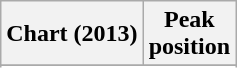<table class="wikitable sortable">
<tr>
<th>Chart (2013)</th>
<th>Peak<br>position</th>
</tr>
<tr>
</tr>
<tr>
</tr>
</table>
